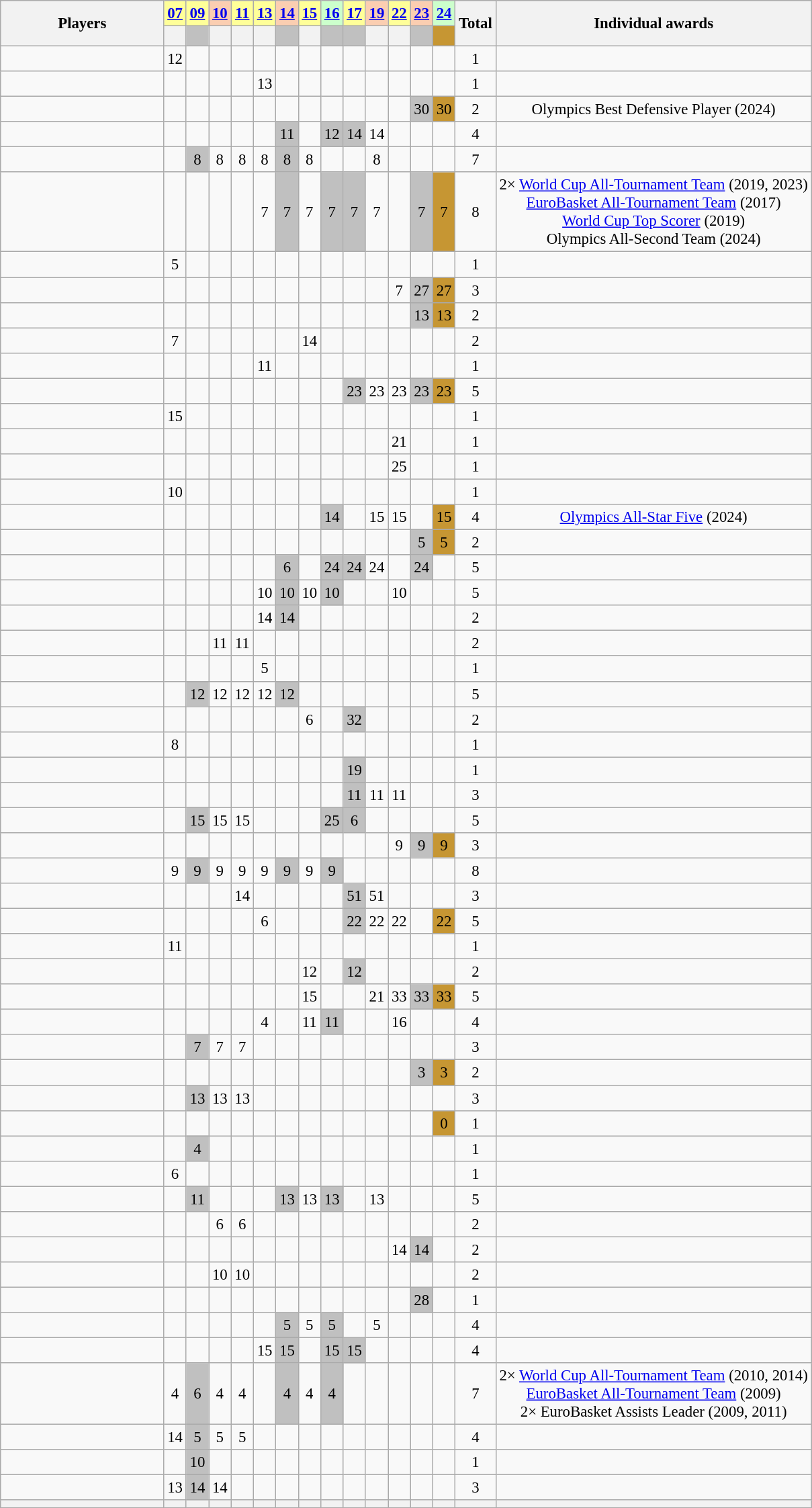<table class="wikitable sortable" style="text-align:center; font-size:95%;">
<tr>
<th rowspan="2" style="width:155px;">Players</th>
<th style="background-color:#FFFF99"><a href='#'>07</a></th>
<th style="background-color:#FFFF99"><a href='#'>09</a></th>
<th style="background-color:#FBCEB1"><a href='#'>10</a></th>
<th style="background-color:#FFFF99"><a href='#'>11</a></th>
<th style="background-color:#FFFF99"><a href='#'>13</a></th>
<th style="background-color:#FBCEB1"><a href='#'>14</a></th>
<th style="background-color:#FFFF99"><a href='#'>15</a></th>
<th style="background-color:#CCFFCC"><a href='#'>16</a></th>
<th style="background-color:#FFFF99"><a href='#'>17</a></th>
<th style="background-color:#FBCEB1"><a href='#'>19</a></th>
<th style="background-color:#FFFF99"><a href='#'>22</a></th>
<th style="background-color:#FBCEB1"><a href='#'>23</a></th>
<th style="background-color:#CCFFCC"><a href='#'>24</a></th>
<th rowspan="2">Total</th>
<th rowspan="2">Individual awards</th>
</tr>
<tr style="text-align:center; height:20px;">
<th scope=row></th>
<th style="background-color:silver"></th>
<th></th>
<th></th>
<th></th>
<th style="background-color:silver"></th>
<th></th>
<th style="background-color:silver"></th>
<th style="background-color:silver"></th>
<th></th>
<th></th>
<th style="background-color:silver"></th>
<th style="background-color:#C69633"></th>
</tr>
<tr>
<td></td>
<td>12</td>
<td></td>
<td></td>
<td></td>
<td></td>
<td></td>
<td></td>
<td></td>
<td></td>
<td></td>
<td></td>
<td></td>
<td></td>
<td>1</td>
<td></td>
</tr>
<tr>
<td></td>
<td></td>
<td></td>
<td></td>
<td></td>
<td>13</td>
<td></td>
<td></td>
<td></td>
<td></td>
<td></td>
<td></td>
<td></td>
<td></td>
<td>1</td>
<td></td>
</tr>
<tr>
<td></td>
<td></td>
<td></td>
<td></td>
<td></td>
<td></td>
<td></td>
<td></td>
<td></td>
<td></td>
<td></td>
<td></td>
<td style="background-color:silver">30</td>
<td style="background-color:#C69633">30</td>
<td>2</td>
<td>Olympics Best Defensive Player (2024)</td>
</tr>
<tr>
<td></td>
<td></td>
<td></td>
<td></td>
<td></td>
<td></td>
<td style="background-color:silver">11</td>
<td></td>
<td style="background-color:silver">12</td>
<td style="background-color:silver">14</td>
<td>14</td>
<td></td>
<td></td>
<td></td>
<td>4</td>
<td></td>
</tr>
<tr>
<td></td>
<td></td>
<td style="background-color:silver">8</td>
<td>8</td>
<td>8</td>
<td>8</td>
<td style="background-color:silver">8</td>
<td>8</td>
<td></td>
<td></td>
<td>8</td>
<td></td>
<td></td>
<td></td>
<td>7</td>
<td></td>
</tr>
<tr>
<td></td>
<td></td>
<td></td>
<td></td>
<td></td>
<td>7</td>
<td style="background-color:silver">7</td>
<td>7</td>
<td style="background-color:silver">7</td>
<td style="background-color:silver">7</td>
<td>7</td>
<td></td>
<td style="background-color:silver">7</td>
<td style="background-color:#C69633">7</td>
<td>8</td>
<td>2× <a href='#'>World Cup All-Tournament Team</a> (2019, 2023)<br><a href='#'>EuroBasket All-Tournament Team</a> (2017)<br><a href='#'>World Cup Top Scorer</a> (2019)<br>Olympics All-Second Team (2024)</td>
</tr>
<tr>
<td></td>
<td>5</td>
<td></td>
<td></td>
<td></td>
<td></td>
<td></td>
<td></td>
<td></td>
<td></td>
<td></td>
<td></td>
<td></td>
<td></td>
<td>1</td>
<td></td>
</tr>
<tr>
<td></td>
<td></td>
<td></td>
<td></td>
<td></td>
<td></td>
<td></td>
<td></td>
<td></td>
<td></td>
<td></td>
<td>7</td>
<td style="background-color:silver">27</td>
<td style="background-color:#C69633">27</td>
<td>3</td>
<td></td>
</tr>
<tr>
<td></td>
<td></td>
<td></td>
<td></td>
<td></td>
<td></td>
<td></td>
<td></td>
<td></td>
<td></td>
<td></td>
<td></td>
<td style="background-color:silver">13</td>
<td style="background-color:#C69633">13</td>
<td>2</td>
<td></td>
</tr>
<tr>
<td></td>
<td>7</td>
<td></td>
<td></td>
<td></td>
<td></td>
<td></td>
<td>14</td>
<td></td>
<td></td>
<td></td>
<td></td>
<td></td>
<td></td>
<td>2</td>
<td></td>
</tr>
<tr>
<td></td>
<td></td>
<td></td>
<td></td>
<td></td>
<td>11</td>
<td></td>
<td></td>
<td></td>
<td></td>
<td></td>
<td></td>
<td></td>
<td></td>
<td>1</td>
<td></td>
</tr>
<tr>
<td></td>
<td></td>
<td></td>
<td></td>
<td></td>
<td></td>
<td></td>
<td></td>
<td></td>
<td style="background-color:silver">23</td>
<td>23</td>
<td>23</td>
<td style="background-color:silver">23</td>
<td style="background-color:#C69633">23</td>
<td>5</td>
<td></td>
</tr>
<tr>
<td></td>
<td>15</td>
<td></td>
<td></td>
<td></td>
<td></td>
<td></td>
<td></td>
<td></td>
<td></td>
<td></td>
<td></td>
<td></td>
<td></td>
<td>1</td>
<td></td>
</tr>
<tr>
<td></td>
<td></td>
<td></td>
<td></td>
<td></td>
<td></td>
<td></td>
<td></td>
<td></td>
<td></td>
<td></td>
<td>21</td>
<td></td>
<td></td>
<td>1</td>
<td></td>
</tr>
<tr>
<td></td>
<td></td>
<td></td>
<td></td>
<td></td>
<td></td>
<td></td>
<td></td>
<td></td>
<td></td>
<td></td>
<td>25</td>
<td></td>
<td></td>
<td>1</td>
<td></td>
</tr>
<tr>
<td></td>
<td>10</td>
<td></td>
<td></td>
<td></td>
<td></td>
<td></td>
<td></td>
<td></td>
<td></td>
<td></td>
<td></td>
<td></td>
<td></td>
<td>1</td>
<td></td>
</tr>
<tr>
<td></td>
<td></td>
<td></td>
<td></td>
<td></td>
<td></td>
<td></td>
<td></td>
<td style="background-color:silver">14</td>
<td></td>
<td>15</td>
<td>15</td>
<td></td>
<td style="background-color:#C69633">15</td>
<td>4</td>
<td><a href='#'>Olympics All-Star Five</a> (2024)</td>
</tr>
<tr>
<td></td>
<td></td>
<td></td>
<td></td>
<td></td>
<td></td>
<td></td>
<td></td>
<td></td>
<td></td>
<td></td>
<td></td>
<td style="background-color:silver">5</td>
<td style="background-color:#C69633">5</td>
<td>2</td>
<td></td>
</tr>
<tr>
<td></td>
<td></td>
<td></td>
<td></td>
<td></td>
<td></td>
<td style="background-color:silver">6</td>
<td></td>
<td style="background-color:silver">24</td>
<td style="background-color:silver">24</td>
<td>24</td>
<td></td>
<td style="background-color:silver">24</td>
<td></td>
<td>5</td>
<td></td>
</tr>
<tr>
<td></td>
<td></td>
<td></td>
<td></td>
<td></td>
<td>10</td>
<td style="background-color:silver">10</td>
<td>10</td>
<td style="background-color:silver">10</td>
<td></td>
<td></td>
<td>10</td>
<td></td>
<td></td>
<td>5</td>
<td></td>
</tr>
<tr>
<td></td>
<td></td>
<td></td>
<td></td>
<td></td>
<td>14</td>
<td style="background-color:silver">14</td>
<td></td>
<td></td>
<td></td>
<td></td>
<td></td>
<td></td>
<td></td>
<td>2</td>
<td></td>
</tr>
<tr>
<td></td>
<td></td>
<td></td>
<td>11</td>
<td>11</td>
<td></td>
<td></td>
<td></td>
<td></td>
<td></td>
<td></td>
<td></td>
<td></td>
<td></td>
<td>2</td>
<td></td>
</tr>
<tr>
<td></td>
<td></td>
<td></td>
<td></td>
<td></td>
<td>5</td>
<td></td>
<td></td>
<td></td>
<td></td>
<td></td>
<td></td>
<td></td>
<td></td>
<td>1</td>
<td></td>
</tr>
<tr>
<td></td>
<td></td>
<td style="background-color:silver">12</td>
<td>12</td>
<td>12</td>
<td>12</td>
<td style="background-color:silver">12</td>
<td></td>
<td></td>
<td></td>
<td></td>
<td></td>
<td></td>
<td></td>
<td>5</td>
<td></td>
</tr>
<tr>
<td></td>
<td></td>
<td></td>
<td></td>
<td></td>
<td></td>
<td></td>
<td>6</td>
<td></td>
<td style="background-color:silver">32</td>
<td></td>
<td></td>
<td></td>
<td></td>
<td>2</td>
<td></td>
</tr>
<tr>
<td></td>
<td>8</td>
<td></td>
<td></td>
<td></td>
<td></td>
<td></td>
<td></td>
<td></td>
<td></td>
<td></td>
<td></td>
<td></td>
<td></td>
<td>1</td>
<td></td>
</tr>
<tr>
<td></td>
<td></td>
<td></td>
<td></td>
<td></td>
<td></td>
<td></td>
<td></td>
<td></td>
<td style="background-color:silver">19</td>
<td></td>
<td></td>
<td></td>
<td></td>
<td>1</td>
<td></td>
</tr>
<tr>
<td></td>
<td></td>
<td></td>
<td></td>
<td></td>
<td></td>
<td></td>
<td></td>
<td></td>
<td style="background-color:silver">11</td>
<td>11</td>
<td>11</td>
<td></td>
<td></td>
<td>3</td>
<td></td>
</tr>
<tr>
<td></td>
<td></td>
<td style="background-color:silver">15</td>
<td>15</td>
<td>15</td>
<td></td>
<td></td>
<td></td>
<td style="background-color:silver">25</td>
<td style="background-color:silver">6</td>
<td></td>
<td></td>
<td></td>
<td></td>
<td>5</td>
<td></td>
</tr>
<tr>
<td></td>
<td></td>
<td></td>
<td></td>
<td></td>
<td></td>
<td></td>
<td></td>
<td></td>
<td></td>
<td></td>
<td>9</td>
<td style="background-color:silver">9</td>
<td style="background-color:#C69633">9</td>
<td>3</td>
<td></td>
</tr>
<tr>
<td></td>
<td>9</td>
<td style="background-color:silver">9</td>
<td>9</td>
<td>9</td>
<td>9</td>
<td style="background-color:silver">9</td>
<td>9</td>
<td style="background-color:silver">9</td>
<td></td>
<td></td>
<td></td>
<td></td>
<td></td>
<td>8</td>
<td></td>
</tr>
<tr>
<td></td>
<td></td>
<td></td>
<td></td>
<td>14</td>
<td></td>
<td></td>
<td></td>
<td></td>
<td style="background-color:silver">51</td>
<td>51</td>
<td></td>
<td></td>
<td></td>
<td>3</td>
<td></td>
</tr>
<tr>
<td></td>
<td></td>
<td></td>
<td></td>
<td></td>
<td>6</td>
<td></td>
<td></td>
<td></td>
<td style="background-color:silver">22</td>
<td>22</td>
<td>22</td>
<td></td>
<td style="background-color:#C69633">22</td>
<td>5</td>
<td></td>
</tr>
<tr>
<td></td>
<td>11</td>
<td></td>
<td></td>
<td></td>
<td></td>
<td></td>
<td></td>
<td></td>
<td></td>
<td></td>
<td></td>
<td></td>
<td></td>
<td>1</td>
<td></td>
</tr>
<tr>
<td></td>
<td></td>
<td></td>
<td></td>
<td></td>
<td></td>
<td></td>
<td>12</td>
<td></td>
<td style="background-color:silver">12</td>
<td></td>
<td></td>
<td></td>
<td></td>
<td>2</td>
<td></td>
</tr>
<tr>
<td></td>
<td></td>
<td></td>
<td></td>
<td></td>
<td></td>
<td></td>
<td>15</td>
<td></td>
<td></td>
<td>21</td>
<td>33</td>
<td style="background-color:silver">33</td>
<td style="background-color:#C69633">33</td>
<td>5</td>
<td></td>
</tr>
<tr>
<td></td>
<td></td>
<td></td>
<td></td>
<td></td>
<td>4</td>
<td></td>
<td>11</td>
<td style="background-color:silver">11</td>
<td></td>
<td></td>
<td>16</td>
<td></td>
<td></td>
<td>4</td>
<td></td>
</tr>
<tr>
<td></td>
<td></td>
<td style="background-color:silver">7</td>
<td>7</td>
<td>7</td>
<td></td>
<td></td>
<td></td>
<td></td>
<td></td>
<td></td>
<td></td>
<td></td>
<td></td>
<td>3</td>
<td></td>
</tr>
<tr>
<td></td>
<td></td>
<td></td>
<td></td>
<td></td>
<td></td>
<td></td>
<td></td>
<td></td>
<td></td>
<td></td>
<td></td>
<td style="background-color:silver">3</td>
<td style="background-color:#C69633">3</td>
<td>2</td>
<td></td>
</tr>
<tr>
<td></td>
<td></td>
<td style="background-color:silver">13</td>
<td>13</td>
<td>13</td>
<td></td>
<td></td>
<td></td>
<td></td>
<td></td>
<td></td>
<td></td>
<td></td>
<td></td>
<td>3</td>
<td></td>
</tr>
<tr>
<td></td>
<td></td>
<td></td>
<td></td>
<td></td>
<td></td>
<td></td>
<td></td>
<td></td>
<td></td>
<td></td>
<td></td>
<td></td>
<td style="background-color:#C69633">0</td>
<td>1</td>
<td></td>
</tr>
<tr>
<td></td>
<td></td>
<td style="background-color:silver">4</td>
<td></td>
<td></td>
<td></td>
<td></td>
<td></td>
<td></td>
<td></td>
<td></td>
<td></td>
<td></td>
<td></td>
<td>1</td>
<td></td>
</tr>
<tr>
<td></td>
<td>6</td>
<td></td>
<td></td>
<td></td>
<td></td>
<td></td>
<td></td>
<td></td>
<td></td>
<td></td>
<td></td>
<td></td>
<td></td>
<td>1</td>
<td></td>
</tr>
<tr>
<td></td>
<td></td>
<td style="background-color:silver">11</td>
<td></td>
<td></td>
<td></td>
<td style="background-color:silver">13</td>
<td>13</td>
<td style="background-color:silver">13</td>
<td></td>
<td>13</td>
<td></td>
<td></td>
<td></td>
<td>5</td>
<td></td>
</tr>
<tr>
<td></td>
<td></td>
<td></td>
<td>6</td>
<td>6</td>
<td></td>
<td></td>
<td></td>
<td></td>
<td></td>
<td></td>
<td></td>
<td></td>
<td></td>
<td>2</td>
<td></td>
</tr>
<tr>
<td></td>
<td></td>
<td></td>
<td></td>
<td></td>
<td></td>
<td></td>
<td></td>
<td></td>
<td></td>
<td></td>
<td>14</td>
<td style="background-color:silver">14</td>
<td></td>
<td>2</td>
<td></td>
</tr>
<tr>
<td></td>
<td></td>
<td></td>
<td>10</td>
<td>10</td>
<td></td>
<td></td>
<td></td>
<td></td>
<td></td>
<td></td>
<td></td>
<td></td>
<td></td>
<td>2</td>
<td></td>
</tr>
<tr>
<td></td>
<td></td>
<td></td>
<td></td>
<td></td>
<td></td>
<td></td>
<td></td>
<td></td>
<td></td>
<td></td>
<td></td>
<td style="background-color:silver">28</td>
<td></td>
<td>1</td>
<td></td>
</tr>
<tr>
<td></td>
<td></td>
<td></td>
<td></td>
<td></td>
<td></td>
<td style="background-color:silver">5</td>
<td>5</td>
<td style="background-color:silver">5</td>
<td></td>
<td>5</td>
<td></td>
<td></td>
<td></td>
<td>4</td>
<td></td>
</tr>
<tr>
<td></td>
<td></td>
<td></td>
<td></td>
<td></td>
<td>15</td>
<td style="background-color:silver">15</td>
<td></td>
<td style="background-color:silver">15</td>
<td style="background-color:silver">15</td>
<td></td>
<td></td>
<td></td>
<td></td>
<td>4</td>
<td></td>
</tr>
<tr>
<td></td>
<td>4</td>
<td style="background-color:silver">6</td>
<td>4</td>
<td>4</td>
<td></td>
<td style="background-color:silver">4</td>
<td>4</td>
<td style="background-color:silver">4</td>
<td></td>
<td></td>
<td></td>
<td></td>
<td></td>
<td>7</td>
<td>2× <a href='#'>World Cup All-Tournament Team</a> (2010, 2014)<br><a href='#'>EuroBasket All-Tournament Team</a> (2009)<br> 2× EuroBasket Assists Leader (2009, 2011)</td>
</tr>
<tr>
<td></td>
<td>14</td>
<td style="background-color:silver">5</td>
<td>5</td>
<td>5</td>
<td></td>
<td></td>
<td></td>
<td></td>
<td></td>
<td></td>
<td></td>
<td></td>
<td></td>
<td>4</td>
<td></td>
</tr>
<tr>
<td></td>
<td></td>
<td style="background-color:silver">10</td>
<td></td>
<td></td>
<td></td>
<td></td>
<td></td>
<td></td>
<td></td>
<td></td>
<td></td>
<td></td>
<td></td>
<td>1</td>
<td></td>
</tr>
<tr>
<td></td>
<td>13</td>
<td style="background-color:silver">14</td>
<td>14</td>
<td></td>
<td></td>
<td></td>
<td></td>
<td></td>
<td></td>
<td></td>
<td></td>
<td></td>
<td></td>
<td>3</td>
<td></td>
</tr>
<tr>
<th></th>
<th></th>
<th></th>
<th></th>
<th></th>
<th></th>
<th></th>
<th></th>
<th></th>
<th></th>
<th></th>
<th></th>
<th></th>
<th></th>
<th></th>
<th colspan=2></th>
</tr>
<tr>
</tr>
</table>
